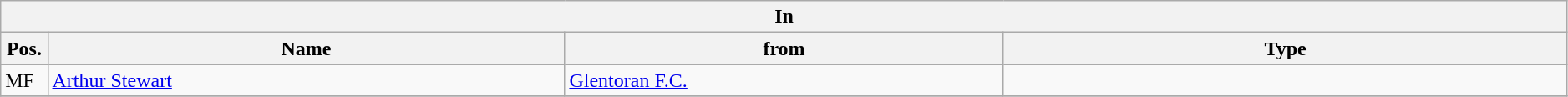<table class="wikitable" style="font-size:100%;width:99%;">
<tr>
<th colspan="4">In</th>
</tr>
<tr>
<th width=3%>Pos.</th>
<th width=33%>Name</th>
<th width=28%>from</th>
<th width=36%>Type</th>
</tr>
<tr>
<td>MF</td>
<td><a href='#'>Arthur Stewart</a></td>
<td><a href='#'>Glentoran F.C.</a></td>
<td></td>
</tr>
<tr>
</tr>
</table>
